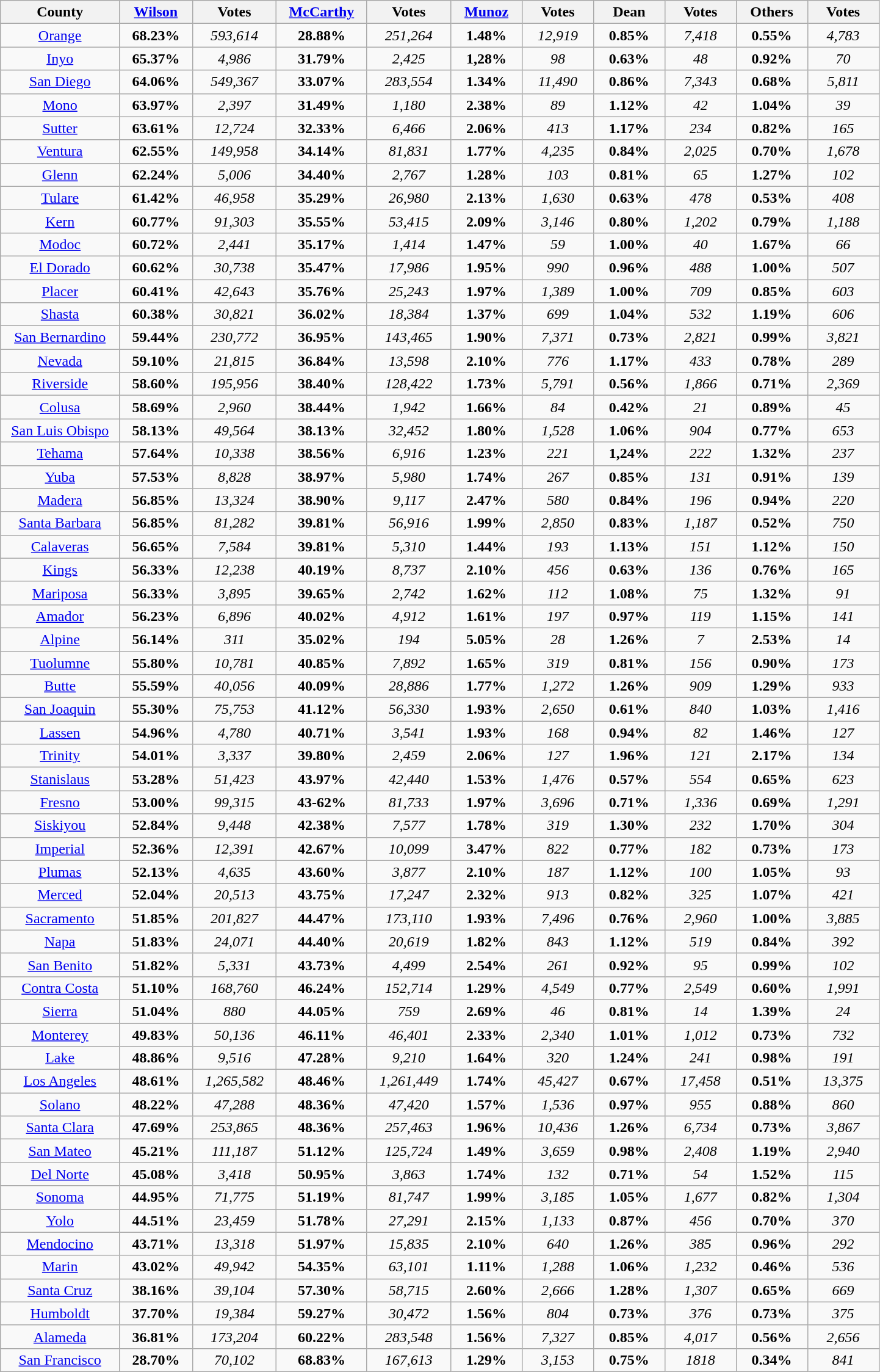<table width=76% class="wikitable sortable">
<tr>
<th width=10%>County</th>
<th width=6%><a href='#'>Wilson</a></th>
<th width=6%>Votes</th>
<th width=6%><a href='#'>McCarthy</a></th>
<th width=6%>Votes</th>
<th width=6%><a href='#'>Munoz</a></th>
<th width=6%>Votes</th>
<th width=6%>Dean</th>
<th width=6%>Votes</th>
<th width=6%>Others</th>
<th width=6%>Votes</th>
</tr>
<tr style="text-align:center">
<td><a href='#'>Orange</a></td>
<td><strong>68.23%</strong></td>
<td><em>593,614</em></td>
<td><strong>28.88%</strong></td>
<td><em>251,264</em></td>
<td><strong>1.48%</strong></td>
<td><em>12,919</em></td>
<td><strong>0.85%</strong></td>
<td><em>7,418</em></td>
<td><strong>0.55%</strong></td>
<td><em>4,783</em></td>
</tr>
<tr style="text-align:center">
<td><a href='#'>Inyo</a></td>
<td><strong>65.37%</strong></td>
<td><em>4,986</em></td>
<td><strong>31.79%</strong></td>
<td><em>2,425</em></td>
<td><strong>1,28%</strong></td>
<td><em>98</em></td>
<td><strong>0.63%</strong></td>
<td><em>48</em></td>
<td><strong>0.92%</strong></td>
<td><em>70</em></td>
</tr>
<tr style="text-align:center">
<td><a href='#'>San Diego</a></td>
<td><strong>64.06%</strong></td>
<td><em>549,367</em></td>
<td><strong>33.07%</strong></td>
<td><em>283,554</em></td>
<td><strong>1.34%</strong></td>
<td><em>11,490</em></td>
<td><strong>0.86%</strong></td>
<td><em>7,343</em></td>
<td><strong>0.68%</strong></td>
<td><em>5,811</em></td>
</tr>
<tr style="text-align:center">
<td><a href='#'>Mono</a></td>
<td><strong>63.97%</strong></td>
<td><em>2,397</em></td>
<td><strong>31.49%</strong></td>
<td><em>1,180</em></td>
<td><strong>2.38%</strong></td>
<td><em>89</em></td>
<td><strong>1.12%</strong></td>
<td><em>42</em></td>
<td><strong>1.04%</strong></td>
<td><em>39</em></td>
</tr>
<tr style="text-align:center">
<td><a href='#'>Sutter</a></td>
<td><strong>63.61%</strong></td>
<td><em>12,724</em></td>
<td><strong>32.33%</strong></td>
<td><em>6,466</em></td>
<td><strong>2.06%</strong></td>
<td><em>413</em></td>
<td><strong>1.17%</strong></td>
<td><em>234</em></td>
<td><strong>0.82%</strong></td>
<td><em>165</em></td>
</tr>
<tr style="text-align:center">
<td><a href='#'>Ventura</a></td>
<td><strong>62.55%</strong></td>
<td><em>149,958</em></td>
<td><strong>34.14%</strong></td>
<td><em>81,831</em></td>
<td><strong>1.77%</strong></td>
<td><em>4,235</em></td>
<td><strong>0.84%</strong></td>
<td><em>2,025</em></td>
<td><strong>0.70%</strong></td>
<td><em>1,678</em></td>
</tr>
<tr style="text-align:center">
<td><a href='#'>Glenn</a></td>
<td><strong>62.24%</strong></td>
<td><em>5,006</em></td>
<td><strong>34.40%</strong></td>
<td><em>2,767</em></td>
<td><strong>1.28%</strong></td>
<td><em>103</em></td>
<td><strong>0.81%</strong></td>
<td><em>65</em></td>
<td><strong>1.27%</strong></td>
<td><em>102</em></td>
</tr>
<tr style="text-align:center">
<td><a href='#'>Tulare</a></td>
<td><strong>61.42%</strong></td>
<td><em>46,958</em></td>
<td><strong>35.29%</strong></td>
<td><em>26,980</em></td>
<td><strong>2.13%</strong></td>
<td><em>1,630</em></td>
<td><strong>0.63%</strong></td>
<td><em>478</em></td>
<td><strong>0.53%</strong></td>
<td><em>408</em></td>
</tr>
<tr style="text-align:center">
<td><a href='#'>Kern</a></td>
<td><strong>60.77%</strong></td>
<td><em>91,303</em></td>
<td><strong>35.55%</strong></td>
<td><em>53,415</em></td>
<td><strong>2.09%</strong></td>
<td><em>3,146</em></td>
<td><strong>0.80%</strong></td>
<td><em>1,202</em></td>
<td><strong>0.79%</strong></td>
<td><em>1,188</em></td>
</tr>
<tr style="text-align:center">
<td><a href='#'>Modoc</a></td>
<td><strong>60.72%</strong></td>
<td><em>2,441</em></td>
<td><strong>35.17%</strong></td>
<td><em>1,414</em></td>
<td><strong>1.47%</strong></td>
<td><em>59</em></td>
<td><strong>1.00%</strong></td>
<td><em>40</em></td>
<td><strong>1.67%</strong></td>
<td><em>66</em></td>
</tr>
<tr style="text-align:center">
<td><a href='#'>El Dorado</a></td>
<td><strong>60.62%</strong></td>
<td><em>30,738</em></td>
<td><strong>35.47%</strong></td>
<td><em>17,986</em></td>
<td><strong>1.95%</strong></td>
<td><em>990</em></td>
<td><strong>0.96%</strong></td>
<td><em>488</em></td>
<td><strong>1.00%</strong></td>
<td><em>507</em></td>
</tr>
<tr style="text-align:center">
<td><a href='#'>Placer</a></td>
<td><strong>60.41%</strong></td>
<td><em>42,643</em></td>
<td><strong>35.76%</strong></td>
<td><em>25,243</em></td>
<td><strong>1.97%</strong></td>
<td><em>1,389</em></td>
<td><strong>1.00%</strong></td>
<td><em>709</em></td>
<td><strong>0.85%</strong></td>
<td><em>603</em></td>
</tr>
<tr style="text-align:center">
<td><a href='#'>Shasta</a></td>
<td><strong>60.38%</strong></td>
<td><em>30,821</em></td>
<td><strong>36.02%</strong></td>
<td><em>18,384</em></td>
<td><strong>1.37%</strong></td>
<td><em>699</em></td>
<td><strong>1.04%</strong></td>
<td><em>532</em></td>
<td><strong>1.19%</strong></td>
<td><em>606</em></td>
</tr>
<tr style="text-align:center">
<td><a href='#'>San Bernardino</a></td>
<td><strong>59.44%</strong></td>
<td><em>230,772</em></td>
<td><strong>36.95%</strong></td>
<td><em>143,465</em></td>
<td><strong>1.90%</strong></td>
<td><em>7,371</em></td>
<td><strong>0.73%</strong></td>
<td><em>2,821</em></td>
<td><strong>0.99%</strong></td>
<td><em>3,821</em></td>
</tr>
<tr style="text-align:center">
<td><a href='#'>Nevada</a></td>
<td><strong>59.10%</strong></td>
<td><em>21,815</em></td>
<td><strong>36.84%</strong></td>
<td><em>13,598</em></td>
<td><strong>2.10%</strong></td>
<td><em>776</em></td>
<td><strong>1.17%</strong></td>
<td><em>433</em></td>
<td><strong>0.78%</strong></td>
<td><em>289</em></td>
</tr>
<tr style="text-align:center">
<td><a href='#'>Riverside</a></td>
<td><strong>58.60%</strong></td>
<td><em>195,956</em></td>
<td><strong>38.40%</strong></td>
<td><em>128,422</em></td>
<td><strong>1.73%</strong></td>
<td><em>5,791</em></td>
<td><strong>0.56%</strong></td>
<td><em>1,866</em></td>
<td><strong>0.71%</strong></td>
<td><em>2,369</em></td>
</tr>
<tr style="text-align:center">
<td><a href='#'>Colusa</a></td>
<td><strong>58.69%</strong></td>
<td><em>2,960</em></td>
<td><strong>38.44%</strong></td>
<td><em>1,942</em></td>
<td><strong>1.66%</strong></td>
<td><em>84</em></td>
<td><strong>0.42%</strong></td>
<td><em>21</em></td>
<td><strong>0.89%</strong></td>
<td><em>45</em></td>
</tr>
<tr style="text-align:center">
<td><a href='#'>San Luis Obispo</a></td>
<td><strong>58.13%</strong></td>
<td><em>49,564</em></td>
<td><strong>38.13%</strong></td>
<td><em>32,452</em></td>
<td><strong>1.80%</strong></td>
<td><em>1,528</em></td>
<td><strong>1.06%</strong></td>
<td><em>904</em></td>
<td><strong>0.77%</strong></td>
<td><em>653</em></td>
</tr>
<tr style="text-align:center">
<td><a href='#'>Tehama</a></td>
<td><strong>57.64%</strong></td>
<td><em>10,338</em></td>
<td><strong>38.56%</strong></td>
<td><em>6,916</em></td>
<td><strong>1.23%</strong></td>
<td><em>221</em></td>
<td><strong>1,24%</strong></td>
<td><em>222</em></td>
<td><strong>1.32%</strong></td>
<td><em>237</em></td>
</tr>
<tr style="text-align:center">
<td><a href='#'>Yuba</a></td>
<td><strong>57.53%</strong></td>
<td><em>8,828</em></td>
<td><strong>38.97%</strong></td>
<td><em>5,980</em></td>
<td><strong>1.74%</strong></td>
<td><em>267</em></td>
<td><strong>0.85%</strong></td>
<td><em>131</em></td>
<td><strong>0.91%</strong></td>
<td><em>139</em></td>
</tr>
<tr style="text-align:center">
<td><a href='#'>Madera</a></td>
<td><strong>56.85%</strong></td>
<td><em>13,324</em></td>
<td><strong>38.90%</strong></td>
<td><em>9,117</em></td>
<td><strong>2.47%</strong></td>
<td><em>580</em></td>
<td><strong>0.84%</strong></td>
<td><em>196</em></td>
<td><strong>0.94%</strong></td>
<td><em>220</em></td>
</tr>
<tr style="text-align:center">
<td><a href='#'>Santa Barbara</a></td>
<td><strong>56.85%</strong></td>
<td><em>81,282</em></td>
<td><strong>39.81%</strong></td>
<td><em>56,916</em></td>
<td><strong>1.99%</strong></td>
<td><em>2,850</em></td>
<td><strong>0.83%</strong></td>
<td><em>1,187</em></td>
<td><strong>0.52%</strong></td>
<td><em>750</em></td>
</tr>
<tr style="text-align:center">
<td><a href='#'>Calaveras</a></td>
<td><strong>56.65%</strong></td>
<td><em>7,584</em></td>
<td><strong>39.81%</strong></td>
<td><em>5,310</em></td>
<td><strong>1.44%</strong></td>
<td><em>193</em></td>
<td><strong>1.13%</strong></td>
<td><em>151</em></td>
<td><strong>1.12%</strong></td>
<td><em>150</em></td>
</tr>
<tr style="text-align:center">
<td><a href='#'>Kings</a></td>
<td><strong>56.33%</strong></td>
<td><em>12,238</em></td>
<td><strong>40.19%</strong></td>
<td><em>8,737</em></td>
<td><strong>2.10%</strong></td>
<td><em>456</em></td>
<td><strong>0.63%</strong></td>
<td><em>136</em></td>
<td><strong>0.76%</strong></td>
<td><em>165</em></td>
</tr>
<tr style="text-align:center">
<td><a href='#'>Mariposa</a></td>
<td><strong>56.33%</strong></td>
<td><em>3,895</em></td>
<td><strong>39.65%</strong></td>
<td><em>2,742</em></td>
<td><strong>1.62%</strong></td>
<td><em>112</em></td>
<td><strong>1.08%</strong></td>
<td><em>75</em></td>
<td><strong>1.32%</strong></td>
<td><em>91</em></td>
</tr>
<tr style="text-align:center">
<td><a href='#'>Amador</a></td>
<td><strong>56.23%</strong></td>
<td><em>6,896</em></td>
<td><strong>40.02%</strong></td>
<td><em>4,912</em></td>
<td><strong>1.61%</strong></td>
<td><em>197</em></td>
<td><strong>0.97%</strong></td>
<td><em>119</em></td>
<td><strong>1.15%</strong></td>
<td><em>141</em></td>
</tr>
<tr style="text-align:center">
<td><a href='#'>Alpine</a></td>
<td><strong>56.14%</strong></td>
<td><em>311</em></td>
<td><strong>35.02%</strong></td>
<td><em>194</em></td>
<td><strong>5.05%</strong></td>
<td><em>28</em></td>
<td><strong>1.26%</strong></td>
<td><em>7</em></td>
<td><strong>2.53%</strong></td>
<td><em>14</em></td>
</tr>
<tr style="text-align:center">
<td><a href='#'>Tuolumne</a></td>
<td><strong>55.80%</strong></td>
<td><em>10,781</em></td>
<td><strong>40.85%</strong></td>
<td><em>7,892</em></td>
<td><strong>1.65%</strong></td>
<td><em>319</em></td>
<td><strong>0.81%</strong></td>
<td><em>156</em></td>
<td><strong>0.90%</strong></td>
<td><em>173</em></td>
</tr>
<tr style="text-align:center">
<td><a href='#'>Butte</a></td>
<td><strong>55.59%</strong></td>
<td><em>40,056</em></td>
<td><strong>40.09%</strong></td>
<td><em>28,886</em></td>
<td><strong>1.77%</strong></td>
<td><em>1,272</em></td>
<td><strong>1.26%</strong></td>
<td><em>909</em></td>
<td><strong>1.29%</strong></td>
<td><em>933</em></td>
</tr>
<tr style="text-align:center">
<td><a href='#'>San Joaquin</a></td>
<td><strong>55.30%</strong></td>
<td><em>75,753</em></td>
<td><strong>41.12%</strong></td>
<td><em>56,330</em></td>
<td><strong>1.93%</strong></td>
<td><em>2,650</em></td>
<td><strong>0.61%</strong></td>
<td><em>840</em></td>
<td><strong>1.03%</strong></td>
<td><em>1,416</em></td>
</tr>
<tr style="text-align:center">
<td><a href='#'>Lassen</a></td>
<td><strong>54.96%</strong></td>
<td><em>4,780</em></td>
<td><strong>40.71%</strong></td>
<td><em>3,541</em></td>
<td><strong>1.93%</strong></td>
<td><em>168</em></td>
<td><strong>0.94%</strong></td>
<td><em>82</em></td>
<td><strong>1.46%</strong></td>
<td><em>127</em></td>
</tr>
<tr style="text-align:center">
<td><a href='#'>Trinity</a></td>
<td><strong>54.01%</strong></td>
<td><em>3,337</em></td>
<td><strong>39.80%</strong></td>
<td><em>2,459</em></td>
<td><strong>2.06%</strong></td>
<td><em>127</em></td>
<td><strong>1.96%</strong></td>
<td><em>121</em></td>
<td><strong>2.17%</strong></td>
<td><em>134</em></td>
</tr>
<tr style="text-align:center">
<td><a href='#'>Stanislaus</a></td>
<td><strong>53.28%</strong></td>
<td><em>51,423</em></td>
<td><strong>43.97%</strong></td>
<td><em>42,440</em></td>
<td><strong>1.53%</strong></td>
<td><em>1,476</em></td>
<td><strong>0.57%</strong></td>
<td><em>554</em></td>
<td><strong>0.65%</strong></td>
<td><em>623</em></td>
</tr>
<tr style="text-align:center">
<td><a href='#'>Fresno</a></td>
<td><strong>53.00%</strong></td>
<td><em>99,315</em></td>
<td><strong>43-62%</strong></td>
<td><em>81,733</em></td>
<td><strong>1.97%</strong></td>
<td><em>3,696</em></td>
<td><strong>0.71%</strong></td>
<td><em>1,336</em></td>
<td><strong>0.69%</strong></td>
<td><em>1,291</em></td>
</tr>
<tr style="text-align:center">
<td><a href='#'>Siskiyou</a></td>
<td><strong>52.84%</strong></td>
<td><em>9,448</em></td>
<td><strong>42.38%</strong></td>
<td><em>7,577</em></td>
<td><strong>1.78%</strong></td>
<td><em>319</em></td>
<td><strong>1.30%</strong></td>
<td><em>232</em></td>
<td><strong>1.70%</strong></td>
<td><em>304</em></td>
</tr>
<tr style="text-align:center">
<td><a href='#'>Imperial</a></td>
<td><strong>52.36%</strong></td>
<td><em>12,391</em></td>
<td><strong>42.67%</strong></td>
<td><em>10,099</em></td>
<td><strong>3.47%</strong></td>
<td><em>822</em></td>
<td><strong>0.77%</strong></td>
<td><em>182</em></td>
<td><strong>0.73%</strong></td>
<td><em>173</em></td>
</tr>
<tr style="text-align:center">
<td><a href='#'>Plumas</a></td>
<td><strong>52.13%</strong></td>
<td><em>4,635</em></td>
<td><strong>43.60%</strong></td>
<td><em>3,877</em></td>
<td><strong>2.10%</strong></td>
<td><em>187</em></td>
<td><strong>1.12%</strong></td>
<td><em>100</em></td>
<td><strong>1.05%</strong></td>
<td><em>93</em></td>
</tr>
<tr style="text-align:center">
<td><a href='#'>Merced</a></td>
<td><strong>52.04%</strong></td>
<td><em>20,513</em></td>
<td><strong>43.75%</strong></td>
<td><em>17,247</em></td>
<td><strong>2.32%</strong></td>
<td><em>913</em></td>
<td><strong>0.82%</strong></td>
<td><em>325</em></td>
<td><strong>1.07%</strong></td>
<td><em>421</em></td>
</tr>
<tr style="text-align:center">
<td><a href='#'>Sacramento</a></td>
<td><strong>51.85%</strong></td>
<td><em>201,827</em></td>
<td><strong>44.47%</strong></td>
<td><em>173,110</em></td>
<td><strong>1.93%</strong></td>
<td><em>7,496</em></td>
<td><strong>0.76%</strong></td>
<td><em>2,960</em></td>
<td><strong>1.00%</strong></td>
<td><em>3,885</em></td>
</tr>
<tr style="text-align:center">
<td><a href='#'>Napa</a></td>
<td><strong>51.83%</strong></td>
<td><em>24,071</em></td>
<td><strong>44.40%</strong></td>
<td><em>20,619</em></td>
<td><strong>1.82%</strong></td>
<td><em>843</em></td>
<td><strong>1.12%</strong></td>
<td><em>519</em></td>
<td><strong>0.84%</strong></td>
<td><em>392</em></td>
</tr>
<tr style="text-align:center">
<td><a href='#'>San Benito</a></td>
<td><strong>51.82%</strong></td>
<td><em>5,331</em></td>
<td><strong>43.73%</strong></td>
<td><em>4,499</em></td>
<td><strong>2.54%</strong></td>
<td><em>261</em></td>
<td><strong>0.92%</strong></td>
<td><em>95</em></td>
<td><strong>0.99%</strong></td>
<td><em>102</em></td>
</tr>
<tr style="text-align:center">
<td><a href='#'>Contra Costa</a></td>
<td><strong>51.10%</strong></td>
<td><em>168,760</em></td>
<td><strong>46.24%</strong></td>
<td><em>152,714</em></td>
<td><strong>1.29%</strong></td>
<td><em>4,549</em></td>
<td><strong>0.77%</strong></td>
<td><em>2,549</em></td>
<td><strong>0.60%</strong></td>
<td><em>1,991</em></td>
</tr>
<tr style="text-align:center">
<td><a href='#'>Sierra</a></td>
<td><strong>51.04%</strong></td>
<td><em>880</em></td>
<td><strong>44.05%</strong></td>
<td><em>759</em></td>
<td><strong>2.69%</strong></td>
<td><em>46</em></td>
<td><strong>0.81%</strong></td>
<td><em>14</em></td>
<td><strong>1.39%</strong></td>
<td><em>24</em></td>
</tr>
<tr style="text-align:center">
<td><a href='#'>Monterey</a></td>
<td><strong>49.83%</strong></td>
<td><em>50,136</em></td>
<td><strong>46.11%</strong></td>
<td><em>46,401</em></td>
<td><strong>2.33%</strong></td>
<td><em>2,340</em></td>
<td><strong>1.01%</strong></td>
<td><em>1,012</em></td>
<td><strong>0.73%</strong></td>
<td><em>732</em></td>
</tr>
<tr style="text-align:center">
<td><a href='#'>Lake</a></td>
<td><strong>48.86%</strong></td>
<td><em>9,516</em></td>
<td><strong>47.28%</strong></td>
<td><em>9,210</em></td>
<td><strong>1.64%</strong></td>
<td><em>320</em></td>
<td><strong>1.24%</strong></td>
<td><em>241</em></td>
<td><strong>0.98%</strong></td>
<td><em>191</em></td>
</tr>
<tr style="text-align:center">
<td><a href='#'>Los Angeles</a></td>
<td><strong>48.61%</strong></td>
<td><em>1,265,582</em></td>
<td><strong>48.46%</strong></td>
<td><em>1,261,449</em></td>
<td><strong>1.74%</strong></td>
<td><em>45,427</em></td>
<td><strong>0.67%</strong></td>
<td><em>17,458</em></td>
<td><strong>0.51%</strong></td>
<td><em>13,375</em></td>
</tr>
<tr style="text-align:center">
<td><a href='#'>Solano</a></td>
<td><strong>48.22%</strong></td>
<td><em>47,288</em></td>
<td><strong>48.36%</strong></td>
<td><em>47,420</em></td>
<td><strong>1.57%</strong></td>
<td><em>1,536</em></td>
<td><strong>0.97%</strong></td>
<td><em>955</em></td>
<td><strong>0.88%</strong></td>
<td><em>860</em></td>
</tr>
<tr style="text-align:center">
<td><a href='#'>Santa Clara</a></td>
<td><strong>47.69%</strong></td>
<td><em>253,865</em></td>
<td><strong>48.36%</strong></td>
<td><em>257,463</em></td>
<td><strong>1.96%</strong></td>
<td><em>10,436</em></td>
<td><strong>1.26%</strong></td>
<td><em>6,734</em></td>
<td><strong>0.73%</strong></td>
<td><em>3,867</em></td>
</tr>
<tr style="text-align:center">
<td><a href='#'>San Mateo</a></td>
<td><strong>45.21%</strong></td>
<td><em>111,187</em></td>
<td><strong>51.12%</strong></td>
<td><em>125,724</em></td>
<td><strong>1.49%</strong></td>
<td><em>3,659</em></td>
<td><strong>0.98%</strong></td>
<td><em>2,408</em></td>
<td><strong>1.19%</strong></td>
<td><em>2,940</em></td>
</tr>
<tr style="text-align:center">
<td><a href='#'>Del Norte</a></td>
<td><strong>45.08%</strong></td>
<td><em>3,418</em></td>
<td><strong>50.95%</strong></td>
<td><em>3,863</em></td>
<td><strong>1.74%</strong></td>
<td><em>132</em></td>
<td><strong>0.71%</strong></td>
<td><em>54</em></td>
<td><strong>1.52%</strong></td>
<td><em>115</em></td>
</tr>
<tr style="text-align:center">
<td><a href='#'>Sonoma</a></td>
<td><strong>44.95%</strong></td>
<td><em>71,775</em></td>
<td><strong>51.19%</strong></td>
<td><em>81,747</em></td>
<td><strong>1.99%</strong></td>
<td><em>3,185</em></td>
<td><strong>1.05%</strong></td>
<td><em>1,677</em></td>
<td><strong>0.82%</strong></td>
<td><em>1,304</em></td>
</tr>
<tr style="text-align:center">
<td><a href='#'>Yolo</a></td>
<td><strong>44.51%</strong></td>
<td><em>23,459</em></td>
<td><strong>51.78%</strong></td>
<td><em>27,291</em></td>
<td><strong>2.15%</strong></td>
<td><em>1,133</em></td>
<td><strong>0.87%</strong></td>
<td><em>456</em></td>
<td><strong>0.70%</strong></td>
<td><em>370</em></td>
</tr>
<tr style="text-align:center">
<td><a href='#'>Mendocino</a></td>
<td><strong>43.71%</strong></td>
<td><em>13,318</em></td>
<td><strong>51.97%</strong></td>
<td><em>15,835</em></td>
<td><strong>2.10%</strong></td>
<td><em>640</em></td>
<td><strong>1.26%</strong></td>
<td><em>385</em></td>
<td><strong>0.96%</strong></td>
<td><em>292</em></td>
</tr>
<tr style="text-align:center">
<td><a href='#'>Marin</a></td>
<td><strong>43.02%</strong></td>
<td><em>49,942</em></td>
<td><strong>54.35%</strong></td>
<td><em>63,101</em></td>
<td><strong>1.11%</strong></td>
<td><em>1,288</em></td>
<td><strong>1.06%</strong></td>
<td><em>1,232</em></td>
<td><strong>0.46%</strong></td>
<td><em>536</em></td>
</tr>
<tr style="text-align:center">
<td><a href='#'>Santa Cruz</a></td>
<td><strong>38.16%</strong></td>
<td><em>39,104</em></td>
<td><strong>57.30%</strong></td>
<td><em>58,715</em></td>
<td><strong>2.60%</strong></td>
<td><em>2,666</em></td>
<td><strong>1.28%</strong></td>
<td><em>1,307</em></td>
<td><strong>0.65%</strong></td>
<td><em>669</em></td>
</tr>
<tr style="text-align:center">
<td><a href='#'>Humboldt</a></td>
<td><strong>37.70%</strong></td>
<td><em>19,384</em></td>
<td><strong>59.27%</strong></td>
<td><em>30,472</em></td>
<td><strong>1.56%</strong></td>
<td><em>804</em></td>
<td><strong>0.73%</strong></td>
<td><em>376</em></td>
<td><strong>0.73%</strong></td>
<td><em>375</em></td>
</tr>
<tr style="text-align:center">
<td><a href='#'>Alameda</a></td>
<td><strong>36.81%</strong></td>
<td><em>173,204</em></td>
<td><strong>60.22%</strong></td>
<td><em>283,548</em></td>
<td><strong>1.56%</strong></td>
<td><em>7,327</em></td>
<td><strong>0.85%</strong></td>
<td><em>4,017</em></td>
<td><strong>0.56%</strong></td>
<td><em>2,656</em></td>
</tr>
<tr style="text-align:center">
<td><a href='#'>San Francisco</a></td>
<td><strong>28.70%</strong></td>
<td><em>70,102</em></td>
<td><strong>68.83%</strong></td>
<td><em>167,613</em></td>
<td><strong>1.29%</strong></td>
<td><em>3,153</em></td>
<td><strong>0.75%</strong></td>
<td><em>1818</em></td>
<td><strong>0.34%</strong></td>
<td><em>841</em></td>
</tr>
</table>
